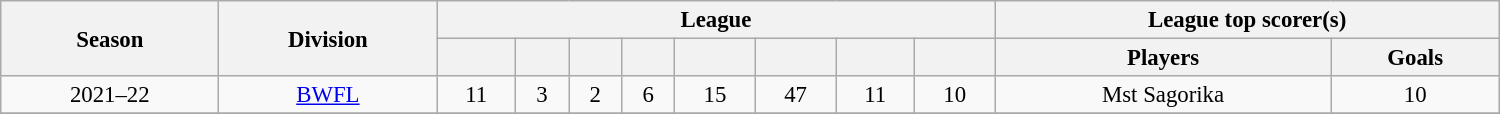<table class="wikitable sortable" style="text-align: center; font-size: 95%; width: 1000px"">
<tr>
<th rowspan="2">Season</th>
<th rowspan="2"><strong>Division</strong></th>
<th colspan="8">League</th>
<th colspan="2">League top scorer(s)</th>
</tr>
<tr>
<th></th>
<th></th>
<th></th>
<th></th>
<th></th>
<th></th>
<th></th>
<th></th>
<th>Players</th>
<th>Goals</th>
</tr>
<tr>
<td>2021–22</td>
<td><a href='#'>BWFL</a></td>
<td>11</td>
<td>3</td>
<td>2</td>
<td>6</td>
<td>15</td>
<td>47</td>
<td>11</td>
<td>10</td>
<td> Mst Sagorika</td>
<td>10</td>
</tr>
<tr>
</tr>
</table>
